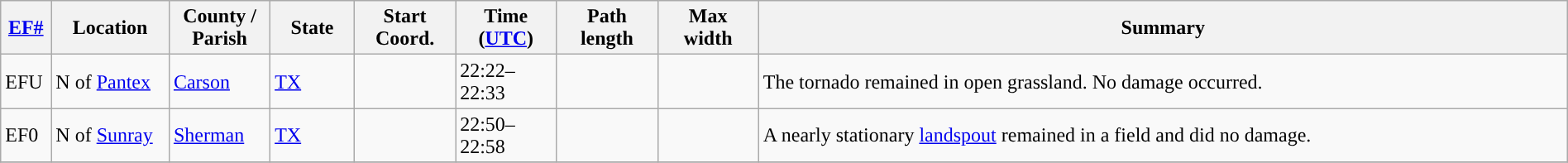<table class="wikitable sortable" style="width:100%;">
<tr>
<th scope="col"  style="width:3%; text-align:center;"><a href='#'>EF#</a></th>
<th scope="col"  style="width:7%; text-align:center;" class="unsortable">Location</th>
<th scope="col"  style="width:6%; text-align:center;" class="unsortable">County / Parish</th>
<th scope="col"  style="width:5%; text-align:center;">State</th>
<th scope="col"  style="width:6%; text-align:center;">Start Coord.</th>
<th scope="col"  style="width:6%; text-align:center;">Time (<a href='#'>UTC</a>)</th>
<th scope="col"  style="width:6%; text-align:center;">Path length</th>
<th scope="col"  style="width:6%; text-align:center;">Max width</th>
<th scope="col" class="unsortable" style="width:48%; text-align:center;">Summary</th>
</tr>
<tr>
<td>EFU</td>
<td>N of <a href='#'>Pantex</a></td>
<td><a href='#'>Carson</a></td>
<td><a href='#'>TX</a></td>
<td></td>
<td>22:22–22:33</td>
<td></td>
<td></td>
<td>The tornado remained in open grassland. No damage occurred.</td>
</tr>
<tr>
<td>EF0</td>
<td>N of <a href='#'>Sunray</a></td>
<td><a href='#'>Sherman</a></td>
<td><a href='#'>TX</a></td>
<td></td>
<td>22:50–22:58</td>
<td></td>
<td></td>
<td>A nearly stationary <a href='#'>landspout</a> remained in a field and did no damage.</td>
</tr>
<tr>
</tr>
</table>
